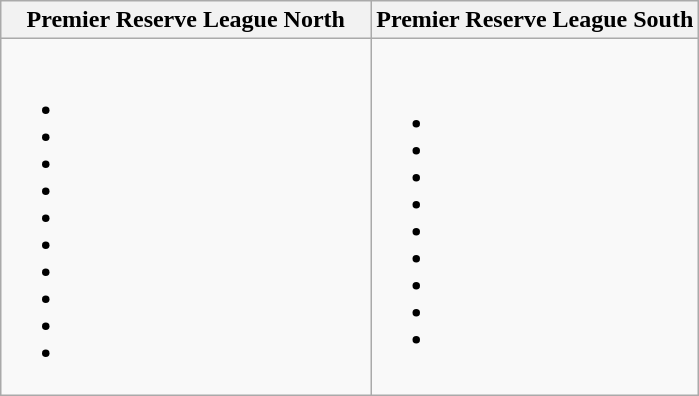<table class="wikitable" align=center>
<tr>
<th width=53%>Premier Reserve League North</th>
<th width=47%>Premier Reserve League South</th>
</tr>
<tr>
<td><br><ul><li></li><li></li><li></li><li></li><li></li><li></li><li></li><li></li><li></li><li></li></ul></td>
<td><br><ul><li></li><li></li><li></li><li></li><li></li><li></li><li></li><li></li><li></li></ul></td>
</tr>
</table>
